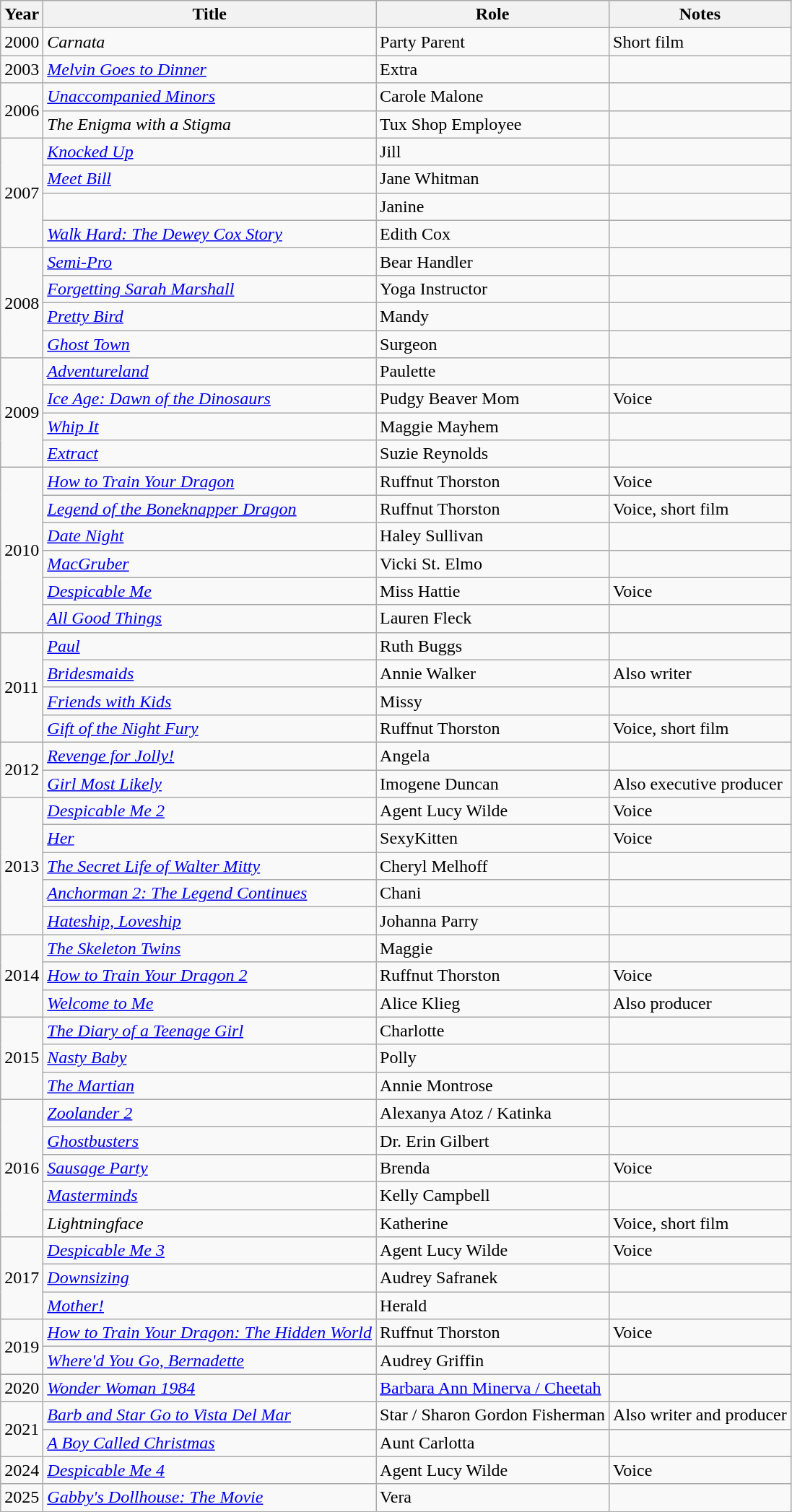<table class="wikitable sortable">
<tr>
<th scope="col">Year</th>
<th scope="col">Title</th>
<th scope="col">Role</th>
<th scope="col" class="unsortable">Notes</th>
</tr>
<tr>
<td>2000</td>
<td><em>Carnata</em></td>
<td>Party Parent</td>
<td>Short film</td>
</tr>
<tr>
<td>2003</td>
<td><em><a href='#'>Melvin Goes to Dinner</a></em></td>
<td>Extra</td>
<td></td>
</tr>
<tr>
<td rowspan=2>2006</td>
<td><em><a href='#'>Unaccompanied Minors</a></em></td>
<td>Carole Malone</td>
<td></td>
</tr>
<tr>
<td><em>The Enigma with a Stigma</em></td>
<td>Tux Shop Employee</td>
<td></td>
</tr>
<tr>
<td rowspan=4>2007</td>
<td><em><a href='#'>Knocked Up</a></em></td>
<td>Jill</td>
<td></td>
</tr>
<tr>
<td><em><a href='#'>Meet Bill</a></em></td>
<td>Jane Whitman</td>
<td></td>
</tr>
<tr>
<td><em></em></td>
<td>Janine</td>
<td></td>
</tr>
<tr>
<td><em><a href='#'>Walk Hard: The Dewey Cox Story</a></em></td>
<td>Edith Cox</td>
<td></td>
</tr>
<tr>
<td rowspan=4>2008</td>
<td><em><a href='#'>Semi-Pro</a></em></td>
<td>Bear Handler</td>
<td></td>
</tr>
<tr>
<td><em><a href='#'>Forgetting Sarah Marshall</a></em></td>
<td>Yoga Instructor</td>
<td></td>
</tr>
<tr>
<td><em><a href='#'>Pretty Bird</a></em></td>
<td>Mandy</td>
<td></td>
</tr>
<tr>
<td><em><a href='#'>Ghost Town</a></em></td>
<td>Surgeon</td>
<td></td>
</tr>
<tr>
<td rowspan=4>2009</td>
<td><em><a href='#'>Adventureland</a></em></td>
<td>Paulette</td>
<td></td>
</tr>
<tr>
<td><em><a href='#'>Ice Age: Dawn of the Dinosaurs</a></em></td>
<td>Pudgy Beaver Mom</td>
<td>Voice</td>
</tr>
<tr>
<td><em><a href='#'>Whip It</a></em></td>
<td>Maggie Mayhem</td>
<td></td>
</tr>
<tr>
<td><em><a href='#'>Extract</a></em></td>
<td>Suzie Reynolds</td>
<td></td>
</tr>
<tr>
<td rowspan="6">2010</td>
<td><em><a href='#'>How to Train Your Dragon</a></em></td>
<td>Ruffnut Thorston</td>
<td>Voice</td>
</tr>
<tr>
<td><em><a href='#'>Legend of the Boneknapper Dragon</a></em></td>
<td>Ruffnut Thorston</td>
<td>Voice, short film</td>
</tr>
<tr>
<td><em><a href='#'>Date Night</a></em></td>
<td>Haley Sullivan</td>
<td></td>
</tr>
<tr>
<td><em><a href='#'>MacGruber</a></em></td>
<td>Vicki St. Elmo</td>
<td></td>
</tr>
<tr>
<td><em><a href='#'>Despicable Me</a></em></td>
<td>Miss Hattie</td>
<td>Voice</td>
</tr>
<tr>
<td><em><a href='#'>All Good Things</a></em></td>
<td>Lauren Fleck</td>
<td></td>
</tr>
<tr>
<td rowspan="4">2011</td>
<td><em><a href='#'>Paul</a></em></td>
<td>Ruth Buggs</td>
<td></td>
</tr>
<tr>
<td><em><a href='#'>Bridesmaids</a></em></td>
<td>Annie Walker</td>
<td>Also writer</td>
</tr>
<tr>
<td><em><a href='#'>Friends with Kids</a></em></td>
<td>Missy</td>
<td></td>
</tr>
<tr>
<td><em><a href='#'>Gift of the Night Fury</a></em></td>
<td>Ruffnut Thorston</td>
<td>Voice, short film</td>
</tr>
<tr>
<td rowspan=2>2012</td>
<td><em><a href='#'>Revenge for Jolly!</a></em></td>
<td>Angela</td>
<td></td>
</tr>
<tr>
<td><em><a href='#'>Girl Most Likely</a></em></td>
<td>Imogene Duncan</td>
<td>Also executive producer</td>
</tr>
<tr>
<td rowspan=5>2013</td>
<td><em><a href='#'>Despicable Me 2</a></em></td>
<td>Agent Lucy Wilde</td>
<td>Voice</td>
</tr>
<tr>
<td><em><a href='#'>Her</a></em></td>
<td>SexyKitten</td>
<td>Voice</td>
</tr>
<tr>
<td><em><a href='#'>The Secret Life of Walter Mitty</a></em></td>
<td>Cheryl Melhoff</td>
<td></td>
</tr>
<tr>
<td><em><a href='#'>Anchorman 2: The Legend Continues</a></em></td>
<td>Chani</td>
<td></td>
</tr>
<tr>
<td><em><a href='#'>Hateship, Loveship</a></em></td>
<td>Johanna Parry</td>
<td></td>
</tr>
<tr>
<td rowspan=3>2014</td>
<td><em><a href='#'>The Skeleton Twins</a></em></td>
<td>Maggie</td>
<td></td>
</tr>
<tr>
<td><em><a href='#'>How to Train Your Dragon 2</a></em></td>
<td>Ruffnut Thorston</td>
<td>Voice</td>
</tr>
<tr>
<td><em><a href='#'>Welcome to Me</a></em></td>
<td>Alice Klieg</td>
<td>Also producer</td>
</tr>
<tr>
<td rowspan=3>2015</td>
<td><em><a href='#'>The Diary of a Teenage Girl</a></em></td>
<td>Charlotte</td>
<td></td>
</tr>
<tr>
<td><em><a href='#'>Nasty Baby</a></em></td>
<td>Polly</td>
<td></td>
</tr>
<tr>
<td><em><a href='#'>The Martian</a></em></td>
<td>Annie Montrose</td>
<td></td>
</tr>
<tr>
<td rowspan=5>2016</td>
<td><em><a href='#'>Zoolander 2</a></em></td>
<td>Alexanya Atoz / Katinka</td>
<td></td>
</tr>
<tr>
<td><em><a href='#'>Ghostbusters</a></em></td>
<td>Dr. Erin Gilbert</td>
<td></td>
</tr>
<tr>
<td><em><a href='#'>Sausage Party</a></em></td>
<td>Brenda</td>
<td>Voice</td>
</tr>
<tr>
<td><em><a href='#'>Masterminds</a></em></td>
<td>Kelly Campbell</td>
<td></td>
</tr>
<tr>
<td><em>Lightningface</em></td>
<td>Katherine</td>
<td>Voice, short film</td>
</tr>
<tr>
<td rowspan=3>2017</td>
<td><em><a href='#'>Despicable Me 3</a></em></td>
<td>Agent Lucy Wilde</td>
<td>Voice</td>
</tr>
<tr>
<td><em><a href='#'>Downsizing</a></em></td>
<td>Audrey Safranek</td>
<td></td>
</tr>
<tr>
<td><em><a href='#'>Mother!</a></em></td>
<td>Herald</td>
<td></td>
</tr>
<tr>
<td rowspan=2>2019</td>
<td><em><a href='#'>How to Train Your Dragon: The Hidden World</a></em></td>
<td>Ruffnut Thorston</td>
<td>Voice</td>
</tr>
<tr>
<td><em><a href='#'>Where'd You Go, Bernadette</a></em></td>
<td>Audrey Griffin</td>
<td></td>
</tr>
<tr>
<td>2020</td>
<td><em><a href='#'>Wonder Woman 1984</a></em></td>
<td><a href='#'>Barbara Ann Minerva / Cheetah</a></td>
<td></td>
</tr>
<tr>
<td rowspan=2>2021</td>
<td><em><a href='#'>Barb and Star Go to Vista Del Mar</a></em></td>
<td>Star / Sharon Gordon Fisherman</td>
<td>Also writer and producer</td>
</tr>
<tr>
<td><em><a href='#'>A Boy Called Christmas</a></em></td>
<td>Aunt Carlotta</td>
<td></td>
</tr>
<tr>
<td>2024</td>
<td><em><a href='#'>Despicable Me 4</a></em></td>
<td>Agent Lucy Wilde</td>
<td>Voice</td>
</tr>
<tr>
<td>2025</td>
<td><em><a href='#'>Gabby's Dollhouse: The Movie</a></em></td>
<td>Vera</td>
<td></td>
</tr>
</table>
